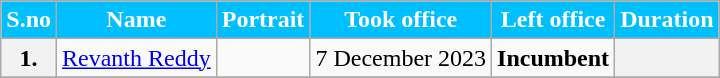<table class="wikitable">
<tr>
<th Style="background-color:#00BFFF; color:white">S.no</th>
<th Style="background-color:#00BFFF; color:white">Name</th>
<th Style="background-color:#00BFFF; color:white">Portrait</th>
<th Style="background-color:#00BFFF; color:white">Took office</th>
<th Style="background-color:#00BFFF; color:white">Left office</th>
<th Style="background-color:#00BFFF; color:white">Duration</th>
</tr>
<tr>
<th>1.</th>
<td><a href='#'>Revanth Reddy</a></td>
<td></td>
<td>7 December 2023</td>
<td><strong>Incumbent</strong></td>
<th></th>
</tr>
<tr>
</tr>
</table>
